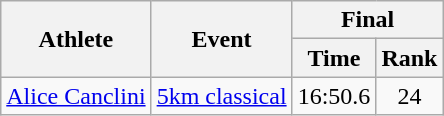<table class="wikitable">
<tr>
<th rowspan="2">Athlete</th>
<th rowspan="2">Event</th>
<th colspan="2">Final</th>
</tr>
<tr>
<th>Time</th>
<th>Rank</th>
</tr>
<tr>
<td rowspan="1"><a href='#'>Alice Canclini</a></td>
<td><a href='#'>5km classical</a></td>
<td align="center">16:50.6</td>
<td align="center">24</td>
</tr>
</table>
